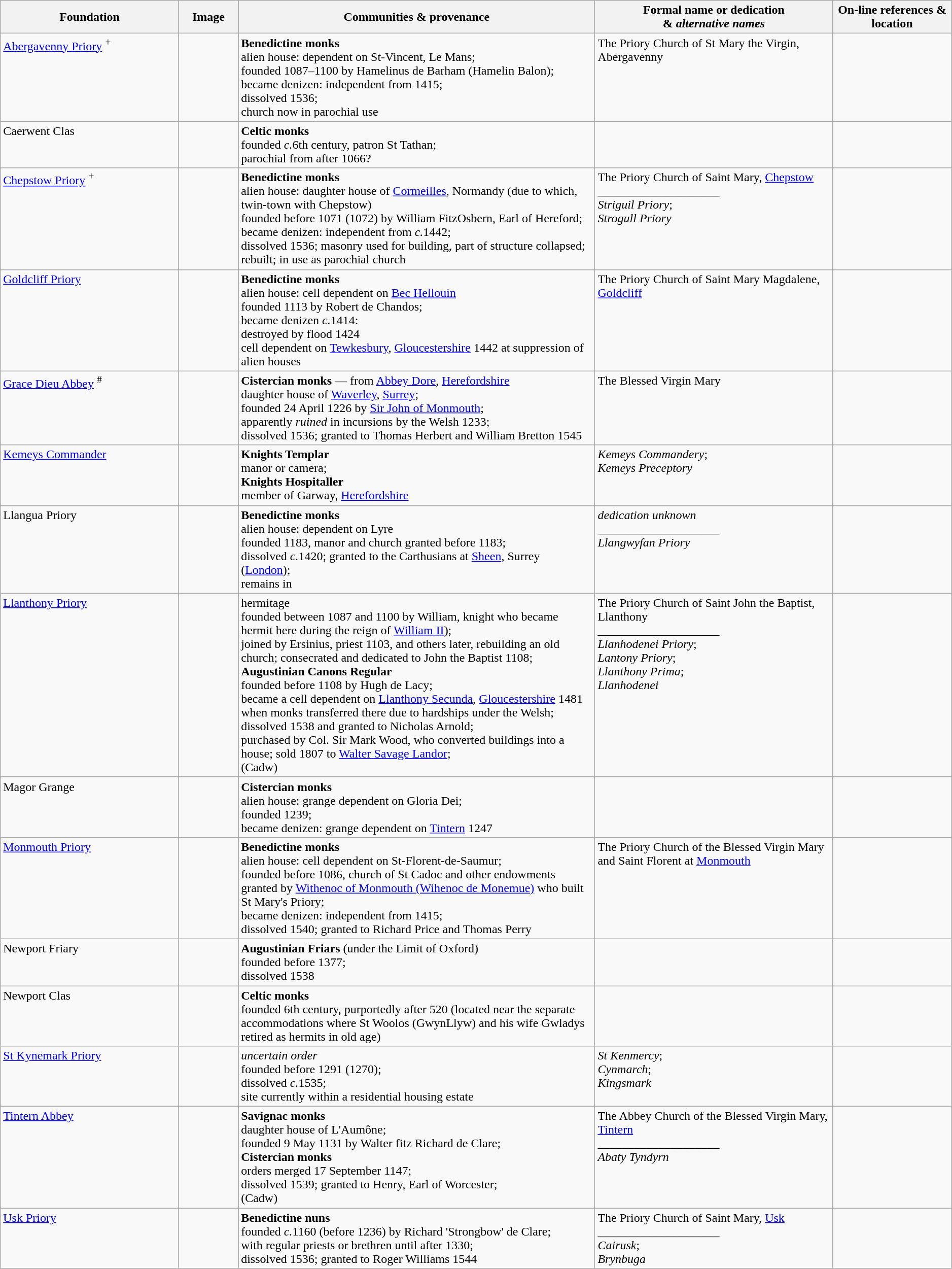<table style="width:99%;" class="wikitable">
<tr>
<th style="width:15%;">Foundation</th>
<th style="width:5%;">Image</th>
<th style="width:30%;">Communities & provenance</th>
<th style="width:20%;">Formal name or dedication <br>& <em>alternative names</em></th>
<th style="width:10%;">On-line references & location</th>
</tr>
<tr valign=top>
<td><a href='#'>Abergavenny Priory</a> <sup>+</sup></td>
<td></td>
<td><strong>Benedictine monks</strong><br><span>alien house</span>: dependent on St-Vincent, Le Mans;<br>founded 1087–1100 by Hamelinus de Barham (Hamelin Balon);<br>became <span>denizen</span>: independent from 1415;<br>dissolved 1536;<br>church now in parochial use</td>
<td>The Priory Church of St Mary the Virgin, Abergavenny</td>
<td><br><br></td>
</tr>
<tr valign=top>
<td>Caerwent Clas</td>
<td></td>
<td><strong>Celtic monks</strong><br>founded <em>c.</em>6th century, patron St Tathan;<br>parochial from after 1066?</td>
<td></td>
<td></td>
</tr>
<tr valign=top>
<td><a href='#'>Chepstow Priory</a> <sup>+</sup></td>
<td></td>
<td><strong>Benedictine monks</strong><br><span>alien house</span>: daughter house of <a href='#'>Cormeilles</a>, Normandy (due to which, twin-town with Chepstow)<br>founded before 1071 (1072) by William FitzOsbern, Earl of Hereford;<br>became <span>denizen</span>: independent from <em>c.</em>1442;<br>dissolved 1536; masonry used for building, part of structure collapsed;<br>rebuilt; in use as parochial church</td>
<td>The Priory Church of Saint Mary, <a href='#'>Chepstow</a><br>____________________<br><em>Striguil Priory</em>;<br><em>Strogull Priory</em></td>
<td><br><br></td>
</tr>
<tr valign=top>
<td><a href='#'>Goldcliff Priory</a></td>
<td></td>
<td><strong>Benedictine monks</strong><br><span>alien house</span>: cell dependent on <a href='#'>Bec Hellouin</a><br>founded 1113 by Robert de Chandos;<br>became <span>denizen</span> <em>c.</em>1414:<br>destroyed by flood 1424<br>cell dependent on <a href='#'>Tewkesbury</a>, <a href='#'>Gloucestershire</a> 1442 at suppression of alien houses</td>
<td>The Priory Church of Saint Mary Magdalene, <a href='#'>Goldcliff</a></td>
<td><br><br><br></td>
</tr>
<tr valign=top>
<td><a href='#'>Grace Dieu Abbey</a> <sup>#</sup></td>
<td></td>
<td><strong>Cistercian monks</strong> — from <a href='#'>Abbey Dore</a>, <a href='#'>Herefordshire</a><br>daughter house of <a href='#'>Waverley</a>, <a href='#'>Surrey</a>;<br>founded 24 April 1226 by <a href='#'>Sir John of Monmouth</a>;<br>apparently <em>ruined</em> in incursions by the Welsh 1233;<br>dissolved 1536; granted to Thomas Herbert and William Bretton 1545</td>
<td>The Blessed Virgin Mary</td>
<td><br><br></td>
</tr>
<tr valign=top>
<td><a href='#'>Kemeys Commander</a></td>
<td></td>
<td><strong>Knights Templar</strong><br>manor or camera;<br><strong>Knights Hospitaller</strong><br>member of Garway, <a href='#'>Herefordshire</a></td>
<td><em>Kemeys Commandery</em>;<br><em>Kemeys Preceptory</em></td>
<td><br><br></td>
</tr>
<tr valign=top>
<td>Llangua Priory</td>
<td></td>
<td><strong>Benedictine monks</strong><br><span>alien house</span>: dependent on Lyre<br>founded 1183, manor and church granted before 1183;<br>dissolved <em>c.</em>1420; granted to the Carthusians at <a href='#'>Sheen</a>, Surrey (<a href='#'>London</a>);<br>remains in</td>
<td><em>dedication unknown</em><br>____________________<br><em>Llangwyfan Priory</em></td>
<td><br><br></td>
</tr>
<tr valign=top>
<td><a href='#'>Llanthony Priory</a></td>
<td></td>
<td>hermitage<br>founded between 1087 and 1100 by William, knight who became hermit here during the reign of <a href='#'>William II</a>);<br>joined by Ersinius, priest 1103, and others later, rebuilding an old church; consecrated and dedicated to John the Baptist 1108;<br><strong>Augustinian Canons Regular</strong><br>founded before 1108 by Hugh de Lacy;<br>became a cell dependent on <a href='#'>Llanthony Secunda</a>, <a href='#'>Gloucestershire</a> 1481 when monks transferred there due to hardships under the Welsh;<br>dissolved 1538 and granted to Nicholas Arnold;<br>purchased by Col. Sir Mark Wood, who converted buildings into a house; sold 1807 to <a href='#'>Walter Savage Landor</a>;<br>(Cadw)</td>
<td>The Priory Church of Saint John the Baptist, Llanthony<br>____________________<br><em>Llanhodenei Priory</em>;<br><em>Lantony Priory</em>;<br><em>Llanthony Prima</em>;<br><em>Llanhodenei</em></td>
<td><br><br><br></td>
</tr>
<tr valign=top>
<td>Magor Grange</td>
<td></td>
<td><strong>Cistercian monks</strong><br><span>alien house</span>: grange dependent on Gloria Dei;<br>founded 1239;<br>became <span>denizen</span>: grange dependent on <a href='#'>Tintern</a> 1247</td>
<td></td>
<td></td>
</tr>
<tr valign=top>
<td><a href='#'>Monmouth Priory</a></td>
<td></td>
<td><strong>Benedictine monks</strong><br><span>alien house</span>: cell dependent on St-Florent-de-Saumur;<br>founded before 1086, church of St Cadoc and other endowments granted by <a href='#'>Withenoc of Monmouth (Wihenoc de Monemue)</a> who built St Mary's Priory;<br>became <span>denizen</span>: independent from 1415;<br>dissolved 1540; granted to Richard Price and Thomas Perry</td>
<td>The Priory Church of the Blessed Virgin Mary and Saint Florent at <a href='#'>Monmouth</a></td>
<td><br><br></td>
</tr>
<tr valign=top>
<td>Newport Friary</td>
<td></td>
<td><strong>Augustinian Friars</strong> (under the Limit of Oxford)<br>founded before 1377;<br>dissolved 1538</td>
<td></td>
<td><br><br></td>
</tr>
<tr valign=top>
<td>Newport Clas</td>
<td></td>
<td><strong>Celtic monks</strong><br>founded 6th century, purportedly after 520 (located near the separate accommodations where St Woolos (GwynLlyw) and his wife Gwladys retired as hermits in old age)</td>
<td></td>
<td></td>
</tr>
<tr valign=top>
<td><a href='#'>St Kynemark Priory</a></td>
<td></td>
<td><em>uncertain order</em><br>founded before 1291 (1270);<br>dissolved <em>c.</em>1535;<br>site currently within a residential housing estate</td>
<td><em>St Kenmercy</em>;<br><em>Cynmarch</em>;<br><em>Kingsmark</em></td>
<td><br><br></td>
</tr>
<tr valign=top>
<td><a href='#'>Tintern Abbey</a></td>
<td></td>
<td><strong>Savignac monks</strong><br>daughter house of L'Aumône;<br>founded 9 May 1131 by Walter fitz Richard de Clare;<br><strong>Cistercian monks</strong><br>orders merged 17 September 1147;<br>dissolved 1539; granted to Henry, Earl of Worcester;<br>(Cadw)</td>
<td>The Abbey Church of the Blessed Virgin Mary, <a href='#'>Tintern</a><br>____________________<br><em>Abaty Tyndyrn</em></td>
<td><br><br></td>
</tr>
<tr valign=top>
<td><a href='#'>Usk Priory</a></td>
<td></td>
<td><strong>Benedictine nuns</strong><br>founded <em>c.</em>1160 (before 1236) by Richard 'Strongbow' de Clare;<br>with regular priests or brethren until after 1330;<br>dissolved 1536; granted to Roger Williams 1544</td>
<td>The Priory Church of Saint Mary, <a href='#'>Usk</a><br>____________________<br><em>Cairusk</em>;<br><em>Brynbuga</em></td>
<td><br><br></td>
</tr>
</table>
